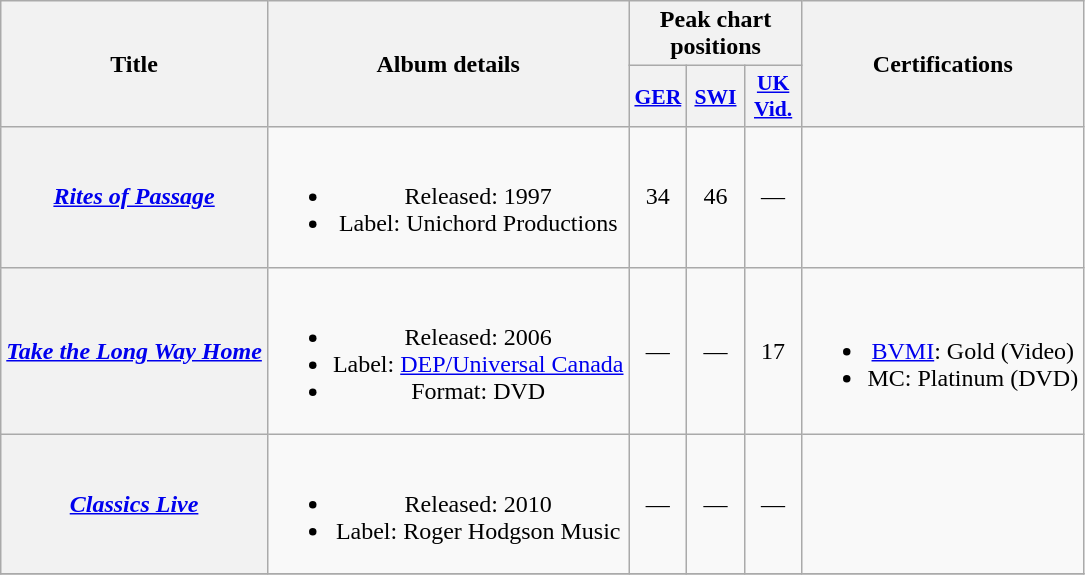<table class="wikitable plainrowheaders" style="text-align:center;">
<tr>
<th scope="col" rowspan="2">Title</th>
<th scope="col" rowspan="2">Album details</th>
<th colspan="3">Peak chart positions</th>
<th rowspan="2">Certifications</th>
</tr>
<tr>
<th scope="col" style="width:2.2em;font-size:90%;"><a href='#'>GER</a><br></th>
<th scope="col" style="width:2.2em;font-size:90%;"><a href='#'>SWI</a><br></th>
<th scope="col" style="width:2.2em;font-size:90%;"><a href='#'>UK<br>Vid.</a><br></th>
</tr>
<tr>
<th scope="row"><em><a href='#'>Rites of Passage</a></em></th>
<td><br><ul><li>Released: 1997</li><li>Label: Unichord Productions</li></ul></td>
<td>34</td>
<td>46</td>
<td>—</td>
<td></td>
</tr>
<tr>
<th scope="row"><em><a href='#'>Take the Long Way Home</a></em></th>
<td><br><ul><li>Released: 2006</li><li>Label: <a href='#'>DEP/Universal Canada</a></li><li>Format: DVD</li></ul></td>
<td>—</td>
<td>—</td>
<td>17</td>
<td><br><ul><li><a href='#'>BVMI</a>: Gold (Video)</li><li>MC: Platinum (DVD)</li></ul></td>
</tr>
<tr>
<th scope="row"><em><a href='#'>Classics Live</a></em></th>
<td><br><ul><li>Released: 2010</li><li>Label: Roger Hodgson Music</li></ul></td>
<td>—</td>
<td>—</td>
<td>—</td>
<td></td>
</tr>
<tr>
</tr>
</table>
